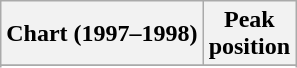<table class="wikitable sortable plainrowheaders">
<tr>
<th>Chart (1997–1998)</th>
<th>Peak <br> position</th>
</tr>
<tr>
</tr>
<tr>
</tr>
<tr>
</tr>
</table>
